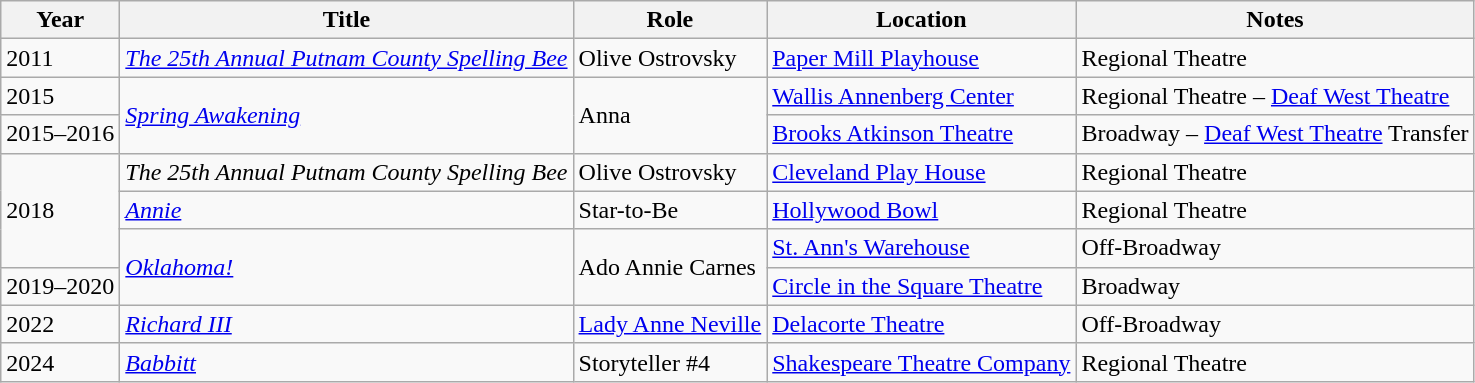<table class="wikitable">
<tr>
<th>Year</th>
<th>Title</th>
<th>Role</th>
<th>Location</th>
<th>Notes</th>
</tr>
<tr>
<td>2011</td>
<td><em><a href='#'>The 25th Annual Putnam County Spelling Bee</a></em></td>
<td>Olive Ostrovsky</td>
<td><a href='#'>Paper Mill Playhouse</a></td>
<td>Regional Theatre</td>
</tr>
<tr>
<td>2015</td>
<td rowspan="2"><em><a href='#'>Spring Awakening</a></em></td>
<td rowspan="2">Anna</td>
<td><a href='#'>Wallis Annenberg Center</a></td>
<td>Regional Theatre – <a href='#'>Deaf West Theatre</a></td>
</tr>
<tr>
<td>2015–2016</td>
<td><a href='#'>Brooks Atkinson Theatre</a></td>
<td>Broadway – <a href='#'>Deaf West Theatre</a> Transfer</td>
</tr>
<tr>
<td rowspan=3>2018</td>
<td><em>The 25th Annual Putnam County Spelling Bee</em></td>
<td>Olive Ostrovsky</td>
<td><a href='#'>Cleveland Play House</a></td>
<td>Regional Theatre</td>
</tr>
<tr>
<td><em><a href='#'>Annie</a></em></td>
<td>Star-to-Be</td>
<td><a href='#'>Hollywood Bowl</a></td>
<td>Regional Theatre</td>
</tr>
<tr>
<td rowspan="2"><em><a href='#'>Oklahoma!</a></em></td>
<td rowspan="2">Ado Annie Carnes</td>
<td><a href='#'>St. Ann's Warehouse</a></td>
<td>Off-Broadway</td>
</tr>
<tr>
<td>2019–2020</td>
<td><a href='#'>Circle in the Square Theatre</a></td>
<td>Broadway</td>
</tr>
<tr>
<td>2022</td>
<td><em><a href='#'>Richard III</a></em></td>
<td><a href='#'>Lady Anne Neville</a></td>
<td><a href='#'>Delacorte Theatre</a></td>
<td>Off-Broadway</td>
</tr>
<tr>
<td>2024</td>
<td><em><a href='#'>Babbitt</a></em></td>
<td>Storyteller #4</td>
<td><a href='#'>Shakespeare Theatre Company</a></td>
<td>Regional Theatre</td>
</tr>
</table>
